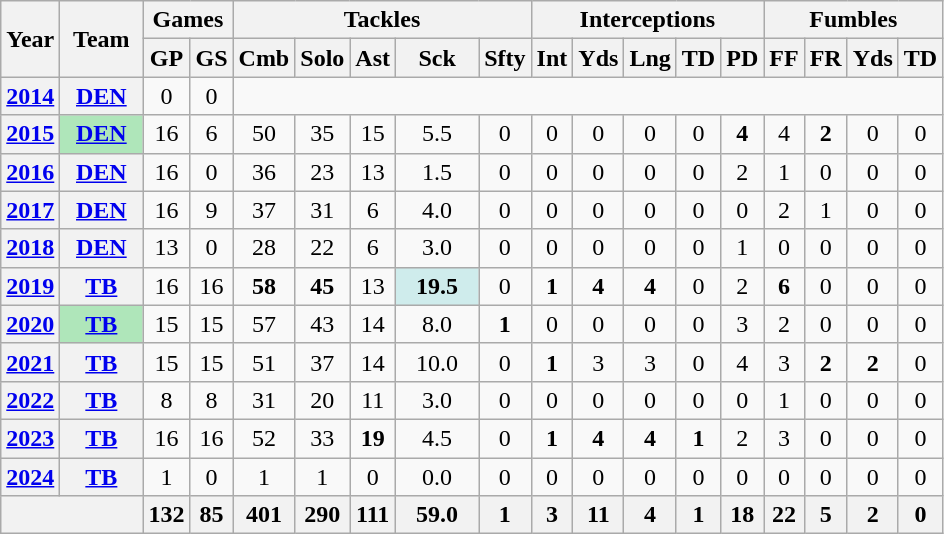<table class= "wikitable" style="text-align: center;">
<tr>
<th rowspan="2">Year</th>
<th rowspan="2">Team</th>
<th colspan="2">Games</th>
<th colspan="5">Tackles</th>
<th colspan="5">Interceptions</th>
<th colspan="4">Fumbles</th>
</tr>
<tr>
<th>GP</th>
<th>GS</th>
<th>Cmb</th>
<th>Solo</th>
<th>Ast</th>
<th>Sck</th>
<th>Sfty</th>
<th>Int</th>
<th>Yds</th>
<th>Lng</th>
<th>TD</th>
<th>PD</th>
<th>FF</th>
<th>FR</th>
<th>Yds</th>
<th>TD</th>
</tr>
<tr>
<th><a href='#'>2014</a></th>
<th><a href='#'>DEN</a></th>
<td>0</td>
<td>0</td>
<td colspan="14"></td>
</tr>
<tr>
<th><a href='#'>2015</a></th>
<th style="background:#afe6ba; width:3em;"><a href='#'>DEN</a></th>
<td>16</td>
<td>6</td>
<td>50</td>
<td>35</td>
<td>15</td>
<td>5.5</td>
<td>0</td>
<td>0</td>
<td>0</td>
<td>0</td>
<td>0</td>
<td><strong>4</strong></td>
<td>4</td>
<td><strong>2</strong></td>
<td>0</td>
<td>0</td>
</tr>
<tr>
<th><a href='#'>2016</a></th>
<th><a href='#'>DEN</a></th>
<td>16</td>
<td>0</td>
<td>36</td>
<td>23</td>
<td>13</td>
<td>1.5</td>
<td>0</td>
<td>0</td>
<td>0</td>
<td>0</td>
<td>0</td>
<td>2</td>
<td>1</td>
<td>0</td>
<td>0</td>
<td>0</td>
</tr>
<tr>
<th><a href='#'>2017</a></th>
<th><a href='#'>DEN</a></th>
<td>16</td>
<td>9</td>
<td>37</td>
<td>31</td>
<td>6</td>
<td>4.0</td>
<td>0</td>
<td>0</td>
<td>0</td>
<td>0</td>
<td>0</td>
<td>0</td>
<td>2</td>
<td>1</td>
<td>0</td>
<td>0</td>
</tr>
<tr>
<th><a href='#'>2018</a></th>
<th><a href='#'>DEN</a></th>
<td>13</td>
<td>0</td>
<td>28</td>
<td>22</td>
<td>6</td>
<td>3.0</td>
<td>0</td>
<td>0</td>
<td>0</td>
<td>0</td>
<td>0</td>
<td>1</td>
<td>0</td>
<td>0</td>
<td>0</td>
<td>0</td>
</tr>
<tr>
<th><a href='#'>2019</a></th>
<th><a href='#'>TB</a></th>
<td>16</td>
<td>16</td>
<td><strong>58</strong></td>
<td><strong>45</strong></td>
<td>13</td>
<td style="background:#cfecec; width:3em;"><strong>19.5</strong></td>
<td>0</td>
<td><strong>1</strong></td>
<td><strong>4</strong></td>
<td><strong>4</strong></td>
<td>0</td>
<td>2</td>
<td><strong>6</strong></td>
<td>0</td>
<td>0</td>
<td>0</td>
</tr>
<tr>
<th><a href='#'>2020</a></th>
<th style="background:#afe6ba; width:3em;"><a href='#'>TB</a></th>
<td>15</td>
<td>15</td>
<td>57</td>
<td>43</td>
<td>14</td>
<td>8.0</td>
<td><strong>1</strong></td>
<td>0</td>
<td>0</td>
<td>0</td>
<td>0</td>
<td>3</td>
<td>2</td>
<td>0</td>
<td>0</td>
<td>0</td>
</tr>
<tr>
<th><a href='#'>2021</a></th>
<th><a href='#'>TB</a></th>
<td>15</td>
<td>15</td>
<td>51</td>
<td>37</td>
<td>14</td>
<td>10.0</td>
<td>0</td>
<td><strong>1</strong></td>
<td>3</td>
<td>3</td>
<td>0</td>
<td>4</td>
<td>3</td>
<td><strong>2</strong></td>
<td><strong>2</strong></td>
<td>0</td>
</tr>
<tr>
<th><a href='#'>2022</a></th>
<th><a href='#'>TB</a></th>
<td>8</td>
<td>8</td>
<td>31</td>
<td>20</td>
<td>11</td>
<td>3.0</td>
<td>0</td>
<td>0</td>
<td>0</td>
<td>0</td>
<td>0</td>
<td>0</td>
<td>1</td>
<td>0</td>
<td>0</td>
<td>0</td>
</tr>
<tr>
<th><a href='#'>2023</a></th>
<th><a href='#'>TB</a></th>
<td>16</td>
<td>16</td>
<td>52</td>
<td>33</td>
<td><strong>19</strong></td>
<td>4.5</td>
<td>0</td>
<td><strong>1</strong></td>
<td><strong>4</strong></td>
<td><strong>4</strong></td>
<td><strong>1</strong></td>
<td>2</td>
<td>3</td>
<td>0</td>
<td>0</td>
<td>0</td>
</tr>
<tr>
<th><a href='#'>2024</a></th>
<th><a href='#'>TB</a></th>
<td>1</td>
<td>0</td>
<td>1</td>
<td>1</td>
<td>0</td>
<td>0.0</td>
<td>0</td>
<td>0</td>
<td>0</td>
<td>0</td>
<td>0</td>
<td>0</td>
<td>0</td>
<td>0</td>
<td>0</td>
<td>0</td>
</tr>
<tr>
<th colspan="2"></th>
<th>132</th>
<th>85</th>
<th>401</th>
<th>290</th>
<th>111</th>
<th>59.0</th>
<th>1</th>
<th>3</th>
<th>11</th>
<th>4</th>
<th>1</th>
<th>18</th>
<th>22</th>
<th>5</th>
<th>2</th>
<th>0</th>
</tr>
</table>
